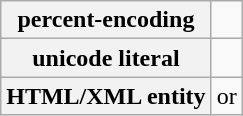<table class=wikitable>
<tr>
<th scope=row>percent-encoding</th>
<td></td>
</tr>
<tr>
<th scope=row>unicode literal</th>
<td></td>
</tr>
<tr>
<th scope=row>HTML/XML entity</th>
<td> or </td>
</tr>
</table>
